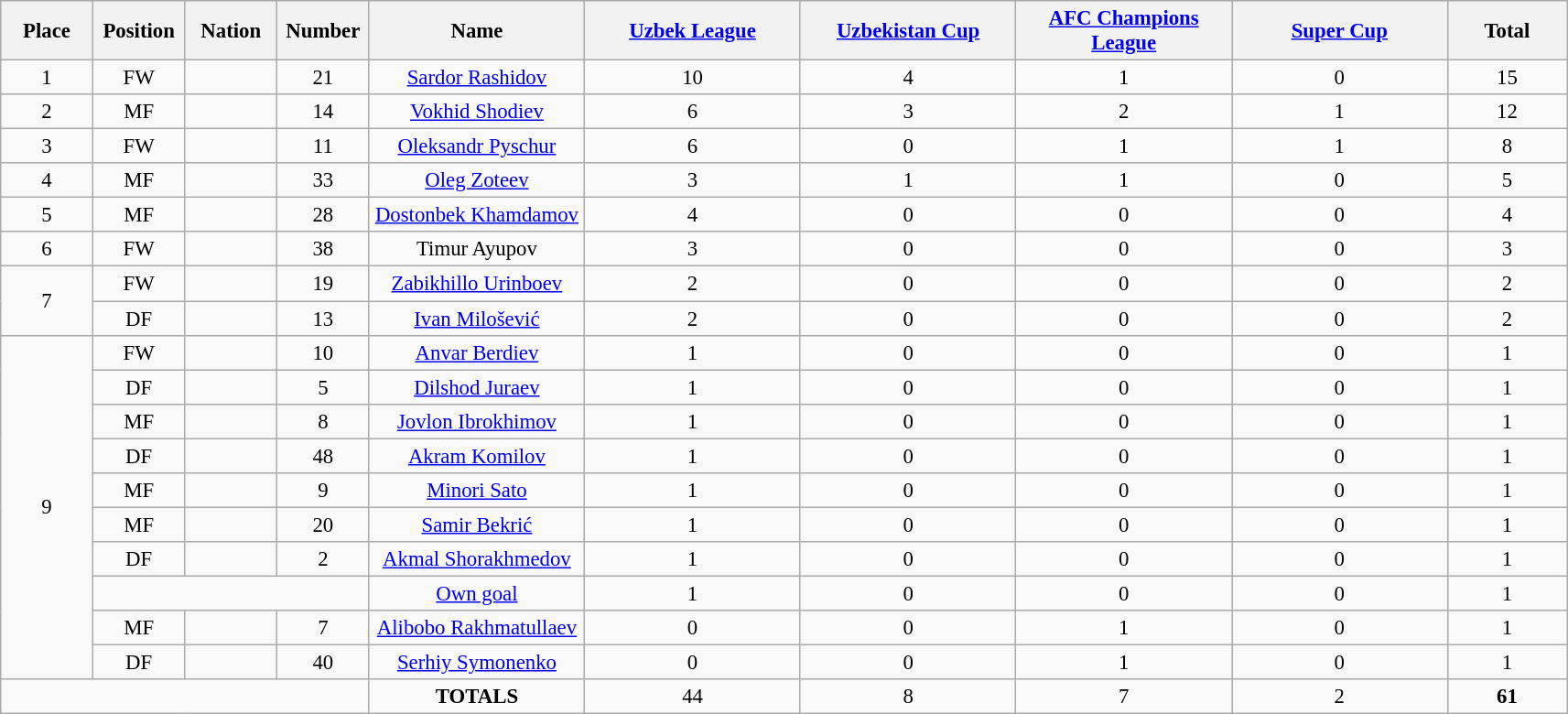<table class="wikitable" style="font-size: 95%; text-align: center;">
<tr>
<th width=60>Place</th>
<th width=60>Position</th>
<th width=60>Nation</th>
<th width=60>Number</th>
<th width=150>Name</th>
<th width=150><a href='#'>Uzbek League</a></th>
<th width=150><a href='#'>Uzbekistan Cup</a></th>
<th width=150><a href='#'>AFC Champions League</a></th>
<th width=150><a href='#'>Super Cup</a></th>
<th width=80><strong>Total</strong></th>
</tr>
<tr>
<td>1</td>
<td>FW</td>
<td></td>
<td>21</td>
<td><a href='#'>Sardor Rashidov</a></td>
<td>10</td>
<td>4</td>
<td>1</td>
<td>0</td>
<td>15</td>
</tr>
<tr>
<td>2</td>
<td>MF</td>
<td></td>
<td>14</td>
<td><a href='#'>Vokhid Shodiev</a></td>
<td>6</td>
<td>3</td>
<td>2</td>
<td>1</td>
<td>12</td>
</tr>
<tr>
<td>3</td>
<td>FW</td>
<td></td>
<td>11</td>
<td><a href='#'>Oleksandr Pyschur</a></td>
<td>6</td>
<td>0</td>
<td>1</td>
<td>1</td>
<td>8</td>
</tr>
<tr>
<td>4</td>
<td>MF</td>
<td></td>
<td>33</td>
<td><a href='#'>Oleg Zoteev</a></td>
<td>3</td>
<td>1</td>
<td>1</td>
<td>0</td>
<td>5</td>
</tr>
<tr>
<td>5</td>
<td>MF</td>
<td></td>
<td>28</td>
<td><a href='#'>Dostonbek Khamdamov</a></td>
<td>4</td>
<td>0</td>
<td>0</td>
<td>0</td>
<td>4</td>
</tr>
<tr>
<td>6</td>
<td>FW</td>
<td></td>
<td>38</td>
<td>Timur Ayupov</td>
<td>3</td>
<td>0</td>
<td>0</td>
<td>0</td>
<td>3</td>
</tr>
<tr>
<td rowspan=2>7</td>
<td>FW</td>
<td></td>
<td>19</td>
<td><a href='#'>Zabikhillo Urinboev</a></td>
<td>2</td>
<td>0</td>
<td>0</td>
<td>0</td>
<td>2</td>
</tr>
<tr>
<td>DF</td>
<td></td>
<td>13</td>
<td><a href='#'>Ivan Milošević</a></td>
<td>2</td>
<td>0</td>
<td>0</td>
<td>0</td>
<td>2</td>
</tr>
<tr>
<td rowspan=10>9</td>
<td>FW</td>
<td></td>
<td>10</td>
<td><a href='#'>Anvar Berdiev</a></td>
<td>1</td>
<td>0</td>
<td>0</td>
<td>0</td>
<td>1</td>
</tr>
<tr>
<td>DF</td>
<td></td>
<td>5</td>
<td><a href='#'>Dilshod Juraev</a></td>
<td>1</td>
<td>0</td>
<td>0</td>
<td>0</td>
<td>1</td>
</tr>
<tr>
<td>MF</td>
<td></td>
<td>8</td>
<td><a href='#'>Jovlon Ibrokhimov</a></td>
<td>1</td>
<td>0</td>
<td>0</td>
<td>0</td>
<td>1</td>
</tr>
<tr>
<td>DF</td>
<td></td>
<td>48</td>
<td><a href='#'>Akram Komilov</a></td>
<td>1</td>
<td>0</td>
<td>0</td>
<td>0</td>
<td>1</td>
</tr>
<tr>
<td>MF</td>
<td></td>
<td>9</td>
<td><a href='#'>Minori Sato</a></td>
<td>1</td>
<td>0</td>
<td>0</td>
<td>0</td>
<td>1</td>
</tr>
<tr>
<td>MF</td>
<td></td>
<td>20</td>
<td><a href='#'>Samir Bekrić</a></td>
<td>1</td>
<td>0</td>
<td>0</td>
<td>0</td>
<td>1</td>
</tr>
<tr>
<td>DF</td>
<td></td>
<td>2</td>
<td><a href='#'>Akmal Shorakhmedov</a></td>
<td>1</td>
<td>0</td>
<td>0</td>
<td>0</td>
<td>1</td>
</tr>
<tr>
<td colspan=3></td>
<td><a href='#'>Own goal</a></td>
<td>1</td>
<td>0</td>
<td>0</td>
<td>0</td>
<td>1</td>
</tr>
<tr>
<td>MF</td>
<td></td>
<td>7</td>
<td><a href='#'>Alibobo Rakhmatullaev</a></td>
<td>0</td>
<td>0</td>
<td>1</td>
<td>0</td>
<td>1</td>
</tr>
<tr>
<td>DF</td>
<td></td>
<td>40</td>
<td><a href='#'>Serhiy Symonenko</a></td>
<td>0</td>
<td>0</td>
<td>1</td>
<td>0</td>
<td>1</td>
</tr>
<tr>
<td colspan=4></td>
<td><strong>TOTALS</strong></td>
<td>44</td>
<td>8</td>
<td>7</td>
<td>2</td>
<td><strong>61</strong></td>
</tr>
</table>
